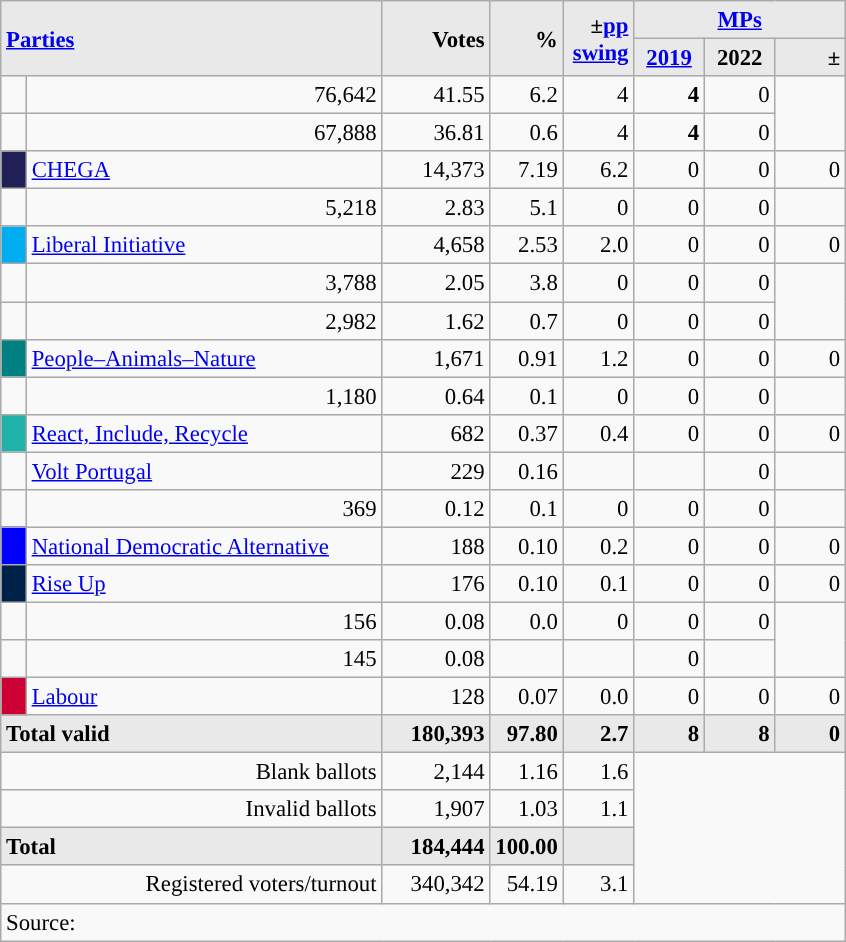<table class="wikitable" style="text-align:right; font-size:95%;">
<tr>
<th rowspan="2" colspan="2" style="background:#e9e9e9; text-align:left;" alignleft><a href='#'>Parties</a></th>
<th rowspan="2" style="background:#e9e9e9; text-align:right;">Votes</th>
<th rowspan="2" style="background:#e9e9e9; text-align:right;">%</th>
<th rowspan="2" style="background:#e9e9e9; text-align:right;">±<a href='#'>pp</a> <a href='#'>swing</a></th>
<th colspan="3" style="background:#e9e9e9; text-align:center;"><a href='#'>MPs</a></th>
</tr>
<tr style="background-color:#E9E9E9">
<th style="background-color:#E9E9E9;text-align:center;"><a href='#'>2019</a></th>
<th style="background-color:#E9E9E9;text-align:center;">2022</th>
<th style="background:#e9e9e9; text-align:right;">±</th>
</tr>
<tr>
<td></td>
<td>76,642</td>
<td>41.55</td>
<td>6.2</td>
<td>4</td>
<td><strong>4</strong></td>
<td>0</td>
</tr>
<tr>
<td></td>
<td>67,888</td>
<td>36.81</td>
<td>0.6</td>
<td>4</td>
<td><strong>4</strong></td>
<td>0</td>
</tr>
<tr>
<td style="width: 10px" bgcolor="#202056" align="center"></td>
<td align="left"><a href='#'>CHEGA</a></td>
<td>14,373</td>
<td>7.19</td>
<td>6.2</td>
<td>0</td>
<td>0</td>
<td>0</td>
</tr>
<tr>
<td></td>
<td>5,218</td>
<td>2.83</td>
<td>5.1</td>
<td>0</td>
<td>0</td>
<td>0</td>
</tr>
<tr>
<td style="width: 10px" bgcolor="#00ADEF" align="center"></td>
<td align="left"><a href='#'>Liberal Initiative</a></td>
<td>4,658</td>
<td>2.53</td>
<td>2.0</td>
<td>0</td>
<td>0</td>
<td>0</td>
</tr>
<tr>
<td></td>
<td>3,788</td>
<td>2.05</td>
<td>3.8</td>
<td>0</td>
<td>0</td>
<td>0</td>
</tr>
<tr>
<td></td>
<td>2,982</td>
<td>1.62</td>
<td>0.7</td>
<td>0</td>
<td>0</td>
<td>0</td>
</tr>
<tr>
<td style="width: 10px" bgcolor="teal" align="center"></td>
<td align="left"><a href='#'>People–Animals–Nature</a></td>
<td>1,671</td>
<td>0.91</td>
<td>1.2</td>
<td>0</td>
<td>0</td>
<td>0</td>
</tr>
<tr>
<td></td>
<td>1,180</td>
<td>0.64</td>
<td>0.1</td>
<td>0</td>
<td>0</td>
<td>0</td>
</tr>
<tr>
<td style="width: 10px" bgcolor="LightSeaGreen" align="center"></td>
<td align="left"><a href='#'>React, Include, Recycle</a></td>
<td>682</td>
<td>0.37</td>
<td>0.4</td>
<td>0</td>
<td>0</td>
<td>0</td>
</tr>
<tr>
<td style="width: 10px"></td>
<td align="left"><a href='#'>Volt Portugal</a></td>
<td>229</td>
<td>0.16</td>
<td></td>
<td></td>
<td>0</td>
<td></td>
</tr>
<tr>
<td></td>
<td>369</td>
<td>0.12</td>
<td>0.1</td>
<td>0</td>
<td>0</td>
<td>0</td>
</tr>
<tr>
<td style="width: 10px" bgcolor="blue" align="center"></td>
<td align="left"><a href='#'>National Democratic Alternative</a></td>
<td>188</td>
<td>0.10</td>
<td>0.2</td>
<td>0</td>
<td>0</td>
<td>0</td>
</tr>
<tr>
<td style="width: 10px" bgcolor="#002147" align="center"></td>
<td align="left"><a href='#'>Rise Up</a></td>
<td>176</td>
<td>0.10</td>
<td>0.1</td>
<td>0</td>
<td>0</td>
<td>0</td>
</tr>
<tr>
<td></td>
<td>156</td>
<td>0.08</td>
<td>0.0</td>
<td>0</td>
<td>0</td>
<td>0</td>
</tr>
<tr>
<td></td>
<td>145</td>
<td>0.08</td>
<td></td>
<td></td>
<td>0</td>
<td></td>
</tr>
<tr>
<td style="width: 10px" bgcolor="#CC0033" align="center"></td>
<td align="left"><a href='#'>Labour</a></td>
<td>128</td>
<td>0.07</td>
<td>0.0</td>
<td>0</td>
<td>0</td>
<td>0</td>
</tr>
<tr>
<td colspan=2 width="247" align=left style="background-color:#E9E9E9"><strong>Total valid</strong></td>
<td width="65" align="right" style="background-color:#E9E9E9"><strong>180,393</strong></td>
<td width="40" align="right" style="background-color:#E9E9E9"><strong>97.80</strong></td>
<td width="40" align="right" style="background-color:#E9E9E9"><strong>2.7</strong></td>
<td width="40" align="right" style="background-color:#E9E9E9"><strong>8</strong></td>
<td width="40" align="right" style="background-color:#E9E9E9"><strong>8</strong></td>
<td width="40" align="right" style="background-color:#E9E9E9"><strong>0</strong></td>
</tr>
<tr>
<td colspan=2>Blank ballots</td>
<td>2,144</td>
<td>1.16</td>
<td>1.6</td>
<td colspan=4 rowspan=4></td>
</tr>
<tr>
<td colspan=2>Invalid ballots</td>
<td>1,907</td>
<td>1.03</td>
<td>1.1</td>
</tr>
<tr>
<td colspan=2 align=left style="background-color:#E9E9E9"><strong>Total</strong></td>
<td width="50" align="right" style="background-color:#E9E9E9"><strong>184,444</strong></td>
<td width="40" align="right" style="background-color:#E9E9E9"><strong>100.00</strong></td>
<td width="40" align="right" style="background-color:#E9E9E9"></td>
</tr>
<tr>
<td colspan=2>Registered voters/turnout</td>
<td>340,342</td>
<td>54.19</td>
<td>3.1</td>
</tr>
<tr>
<td colspan=11 align=left>Source: </td>
</tr>
</table>
